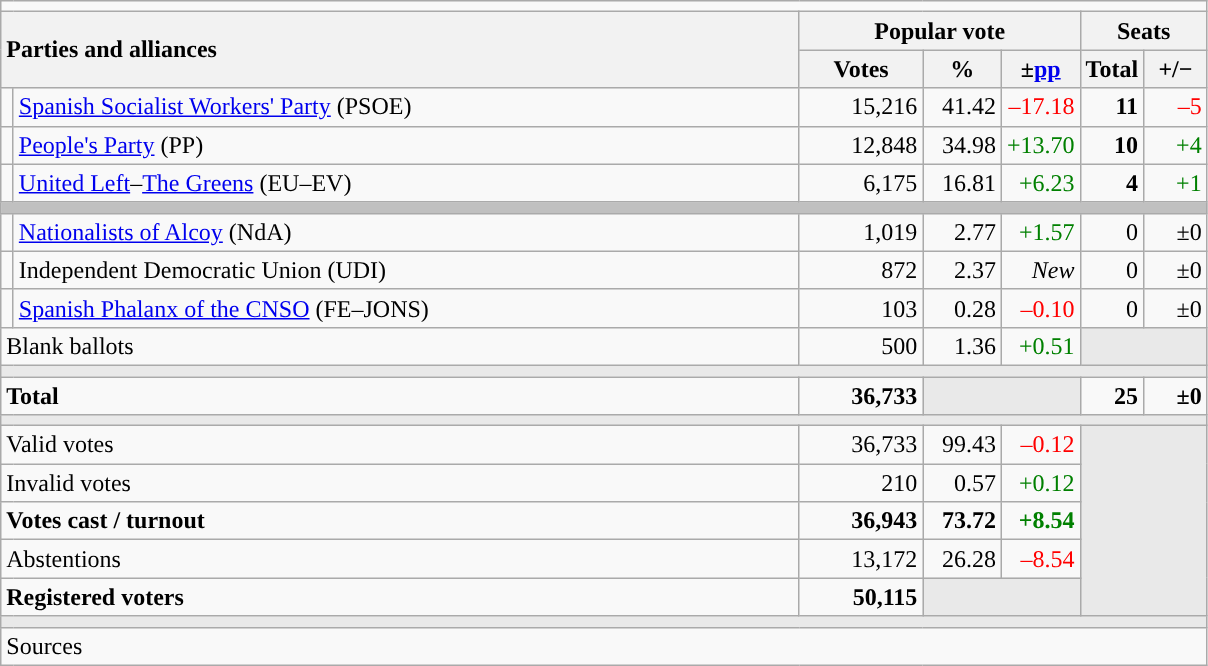<table class="wikitable" style="text-align:right;">
<tr>
<td colspan="7"></td>
</tr>
<tr>
<th style="text-align:left;" rowspan="2" colspan="2" width="525">Parties and alliances</th>
<th colspan="3">Popular vote</th>
<th colspan="2">Seats</th>
</tr>
<tr>
<th width="75">Votes</th>
<th width="45">%</th>
<th width="45">±<a href='#'>pp</a></th>
<th width="35">Total</th>
<th width="35">+/−</th>
</tr>
<tr>
<td width="1" style="color:inherit;background:"></td>
<td align="left"><a href='#'>Spanish Socialist Workers' Party</a> (PSOE)</td>
<td>15,216</td>
<td>41.42</td>
<td style="color:red;">–17.18</td>
<td><strong>11</strong></td>
<td style="color:red;">–5</td>
</tr>
<tr>
<td style="color:inherit;background:"></td>
<td align="left"><a href='#'>People's Party</a> (PP)</td>
<td>12,848</td>
<td>34.98</td>
<td style="color:green;">+13.70</td>
<td><strong>10</strong></td>
<td style="color:green;">+4</td>
</tr>
<tr>
<td style="color:inherit;background:"></td>
<td align="left"><a href='#'>United Left</a>–<a href='#'>The Greens</a> (EU–EV)</td>
<td>6,175</td>
<td>16.81</td>
<td style="color:green;">+6.23</td>
<td><strong>4</strong></td>
<td style="color:green;">+1</td>
</tr>
<tr>
<td colspan="7" bgcolor="#C0C0C0"></td>
</tr>
<tr>
<td style="color:inherit;background:"></td>
<td align="left"><a href='#'>Nationalists of Alcoy</a> (NdA)</td>
<td>1,019</td>
<td>2.77</td>
<td style="color:green;">+1.57</td>
<td>0</td>
<td>±0</td>
</tr>
<tr>
<td style="color:inherit;background:"></td>
<td align="left">Independent Democratic Union (UDI)</td>
<td>872</td>
<td>2.37</td>
<td><em>New</em></td>
<td>0</td>
<td>±0</td>
</tr>
<tr>
<td style="color:inherit;background:"></td>
<td align="left"><a href='#'>Spanish Phalanx of the CNSO</a> (FE–JONS)</td>
<td>103</td>
<td>0.28</td>
<td style="color:red;">–0.10</td>
<td>0</td>
<td>±0</td>
</tr>
<tr>
<td align="left" colspan="2">Blank ballots</td>
<td>500</td>
<td>1.36</td>
<td style="color:green;">+0.51</td>
<td bgcolor="#E9E9E9" colspan="2"></td>
</tr>
<tr>
<td colspan="7" bgcolor="#E9E9E9"></td>
</tr>
<tr style="font-weight:bold;">
<td align="left" colspan="2">Total</td>
<td>36,733</td>
<td bgcolor="#E9E9E9" colspan="2"></td>
<td>25</td>
<td>±0</td>
</tr>
<tr>
<td colspan="7" bgcolor="#E9E9E9"></td>
</tr>
<tr>
<td align="left" colspan="2">Valid votes</td>
<td>36,733</td>
<td>99.43</td>
<td style="color:red;">–0.12</td>
<td bgcolor="#E9E9E9" colspan="2" rowspan="5"></td>
</tr>
<tr>
<td align="left" colspan="2">Invalid votes</td>
<td>210</td>
<td>0.57</td>
<td style="color:green;">+0.12</td>
</tr>
<tr style="font-weight:bold;">
<td align="left" colspan="2">Votes cast / turnout</td>
<td>36,943</td>
<td>73.72</td>
<td style="color:green;">+8.54</td>
</tr>
<tr>
<td align="left" colspan="2">Abstentions</td>
<td>13,172</td>
<td>26.28</td>
<td style="color:red;">–8.54</td>
</tr>
<tr style="font-weight:bold;">
<td align="left" colspan="2">Registered voters</td>
<td>50,115</td>
<td bgcolor="#E9E9E9" colspan="2"></td>
</tr>
<tr>
<td colspan="7" bgcolor="#E9E9E9"></td>
</tr>
<tr>
<td align="left" colspan="7">Sources</td>
</tr>
</table>
